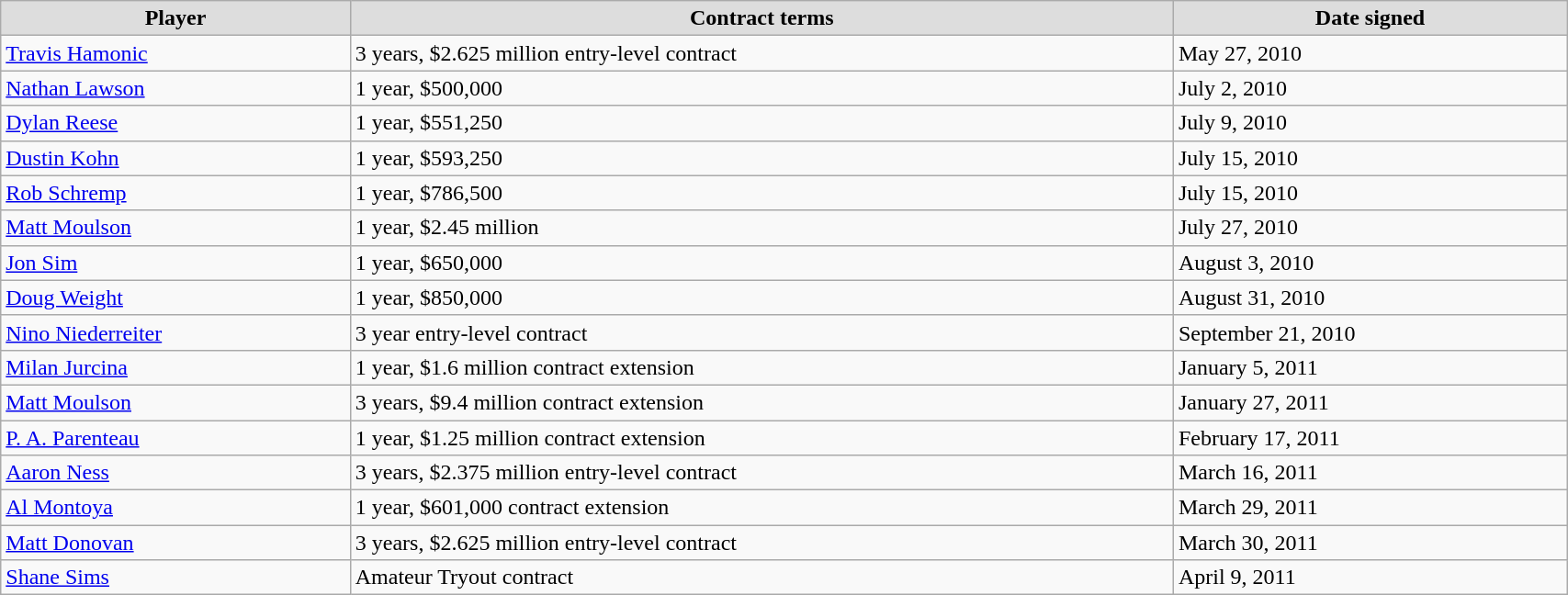<table class="wikitable" style="width:90%;">
<tr style="text-align:center; background:#ddd;">
<td><strong>Player</strong></td>
<td><strong>Contract terms</strong></td>
<td><strong>Date signed</strong></td>
</tr>
<tr>
<td><a href='#'>Travis Hamonic</a></td>
<td>3 years, $2.625 million entry-level contract</td>
<td>May 27, 2010</td>
</tr>
<tr>
<td><a href='#'>Nathan Lawson</a></td>
<td>1 year, $500,000</td>
<td>July 2, 2010</td>
</tr>
<tr>
<td><a href='#'>Dylan Reese</a></td>
<td>1 year, $551,250</td>
<td>July 9, 2010</td>
</tr>
<tr>
<td><a href='#'>Dustin Kohn</a></td>
<td>1 year, $593,250</td>
<td>July 15, 2010</td>
</tr>
<tr>
<td><a href='#'>Rob Schremp</a></td>
<td>1 year, $786,500</td>
<td>July 15, 2010</td>
</tr>
<tr>
<td><a href='#'>Matt Moulson</a></td>
<td>1 year, $2.45 million</td>
<td>July 27, 2010</td>
</tr>
<tr>
<td><a href='#'>Jon Sim</a></td>
<td>1 year, $650,000</td>
<td>August 3, 2010</td>
</tr>
<tr>
<td><a href='#'>Doug Weight</a></td>
<td>1 year, $850,000</td>
<td>August 31, 2010</td>
</tr>
<tr>
<td><a href='#'>Nino Niederreiter</a></td>
<td>3 year entry-level contract</td>
<td>September 21, 2010</td>
</tr>
<tr>
<td><a href='#'>Milan Jurcina</a></td>
<td>1 year, $1.6 million contract extension</td>
<td>January 5, 2011</td>
</tr>
<tr>
<td><a href='#'>Matt Moulson</a></td>
<td>3 years, $9.4 million contract extension</td>
<td>January 27, 2011</td>
</tr>
<tr>
<td><a href='#'>P. A. Parenteau</a></td>
<td>1 year, $1.25 million contract extension</td>
<td>February 17, 2011</td>
</tr>
<tr>
<td><a href='#'>Aaron Ness</a></td>
<td>3 years, $2.375 million entry-level contract</td>
<td>March 16, 2011</td>
</tr>
<tr>
<td><a href='#'>Al Montoya</a></td>
<td>1 year, $601,000 contract extension</td>
<td>March 29, 2011</td>
</tr>
<tr>
<td><a href='#'>Matt Donovan</a></td>
<td>3 years, $2.625 million entry-level contract</td>
<td>March 30, 2011</td>
</tr>
<tr>
<td><a href='#'>Shane Sims</a></td>
<td>Amateur Tryout contract</td>
<td>April 9, 2011</td>
</tr>
</table>
